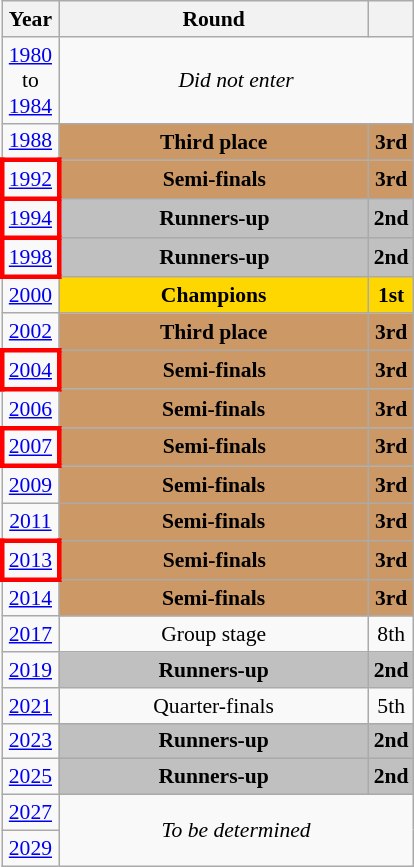<table class="wikitable" style="text-align: center; font-size:90%">
<tr>
<th>Year</th>
<th style="width:200px">Round</th>
<th></th>
</tr>
<tr>
<td><a href='#'>1980</a><br>to<br><a href='#'>1984</a></td>
<td colspan="2"><em>Did not enter</em></td>
</tr>
<tr>
<td><a href='#'>1988</a></td>
<td bgcolor="cc9966"><strong>Third place</strong></td>
<td bgcolor="cc9966"><strong>3rd</strong></td>
</tr>
<tr>
<td style="border: 3px solid red"><a href='#'>1992</a></td>
<td bgcolor="cc9966"><strong>Semi-finals</strong></td>
<td bgcolor="cc9966"><strong>3rd</strong></td>
</tr>
<tr>
<td style="border: 3px solid red"><a href='#'>1994</a></td>
<td bgcolor=Silver><strong>Runners-up</strong></td>
<td bgcolor=Silver><strong>2nd</strong></td>
</tr>
<tr>
<td style="border: 3px solid red"><a href='#'>1998</a></td>
<td bgcolor=Silver><strong>Runners-up</strong></td>
<td bgcolor=Silver><strong>2nd</strong></td>
</tr>
<tr>
<td><a href='#'>2000</a></td>
<td bgcolor=Gold><strong>Champions</strong></td>
<td bgcolor=Gold><strong>1st</strong></td>
</tr>
<tr>
<td><a href='#'>2002</a></td>
<td bgcolor="cc9966"><strong>Third place</strong></td>
<td bgcolor="cc9966"><strong>3rd</strong></td>
</tr>
<tr>
<td style="border: 3px solid red"><a href='#'>2004</a></td>
<td bgcolor="cc9966"><strong>Semi-finals</strong></td>
<td bgcolor="cc9966"><strong>3rd</strong></td>
</tr>
<tr>
<td><a href='#'>2006</a></td>
<td bgcolor="cc9966"><strong>Semi-finals</strong></td>
<td bgcolor="cc9966"><strong>3rd</strong></td>
</tr>
<tr>
<td style="border: 3px solid red"><a href='#'>2007</a></td>
<td bgcolor="cc9966"><strong>Semi-finals</strong></td>
<td bgcolor="cc9966"><strong>3rd</strong></td>
</tr>
<tr>
<td><a href='#'>2009</a></td>
<td bgcolor="cc9966"><strong>Semi-finals</strong></td>
<td bgcolor="cc9966"><strong>3rd</strong></td>
</tr>
<tr>
<td><a href='#'>2011</a></td>
<td bgcolor="cc9966"><strong>Semi-finals</strong></td>
<td bgcolor="cc9966"><strong>3rd</strong></td>
</tr>
<tr>
<td style="border: 3px solid red"><a href='#'>2013</a></td>
<td bgcolor="cc9966"><strong>Semi-finals</strong></td>
<td bgcolor="cc9966"><strong>3rd</strong></td>
</tr>
<tr>
<td><a href='#'>2014</a></td>
<td bgcolor="cc9966"><strong>Semi-finals</strong></td>
<td bgcolor="cc9966"><strong>3rd</strong></td>
</tr>
<tr>
<td><a href='#'>2017</a></td>
<td>Group stage</td>
<td>8th</td>
</tr>
<tr>
<td><a href='#'>2019</a></td>
<td bgcolor=Silver><strong>Runners-up</strong></td>
<td bgcolor=Silver><strong>2nd</strong></td>
</tr>
<tr>
<td><a href='#'>2021</a></td>
<td>Quarter-finals</td>
<td>5th</td>
</tr>
<tr>
<td><a href='#'>2023</a></td>
<td bgcolor=Silver><strong>Runners-up</strong></td>
<td bgcolor=Silver><strong>2nd</strong></td>
</tr>
<tr>
<td><a href='#'>2025</a></td>
<td bgcolor=Silver><strong>Runners-up</strong></td>
<td bgcolor=Silver><strong>2nd</strong></td>
</tr>
<tr>
<td><a href='#'>2027</a></td>
<td colspan="2" rowspan="2"><em>To be determined</em></td>
</tr>
<tr>
<td><a href='#'>2029</a></td>
</tr>
</table>
